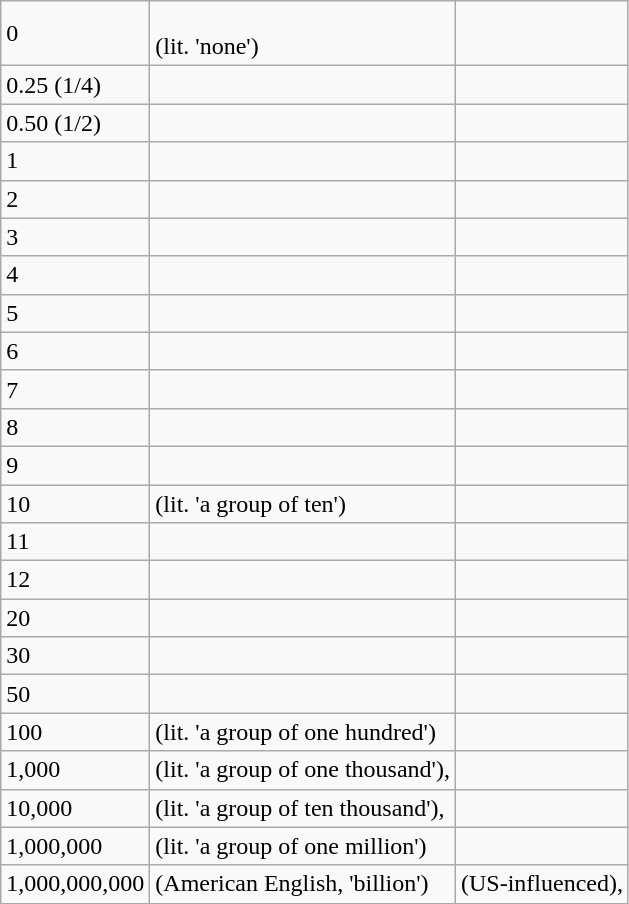<table class="wikitable" style="margin:auto:" align="center" style="text-align:center">
<tr>
<td>0</td>
<td> <br>  (lit. 'none')</td>
<td></td>
</tr>
<tr>
<td>0.25 (1/4)</td>
<td></td>
<td></td>
</tr>
<tr>
<td>0.50 (1/2)</td>
<td></td>
<td></td>
</tr>
<tr>
<td>1</td>
<td></td>
<td></td>
</tr>
<tr>
<td>2</td>
<td></td>
<td></td>
</tr>
<tr>
<td>3</td>
<td></td>
<td></td>
</tr>
<tr>
<td>4</td>
<td></td>
<td></td>
</tr>
<tr>
<td>5</td>
<td></td>
<td></td>
</tr>
<tr>
<td>6</td>
<td></td>
<td></td>
</tr>
<tr>
<td>7</td>
<td></td>
<td></td>
</tr>
<tr>
<td>8</td>
<td></td>
<td></td>
</tr>
<tr>
<td>9</td>
<td></td>
<td></td>
</tr>
<tr>
<td>10</td>
<td> (lit. 'a group of ten')</td>
<td></td>
</tr>
<tr>
<td>11</td>
<td></td>
<td></td>
</tr>
<tr>
<td>12</td>
<td></td>
<td></td>
</tr>
<tr>
<td>20</td>
<td></td>
<td></td>
</tr>
<tr>
<td>30</td>
<td></td>
<td></td>
</tr>
<tr>
<td>50</td>
<td></td>
<td></td>
</tr>
<tr>
<td>100</td>
<td> (lit. 'a group of one hundred')</td>
<td></td>
</tr>
<tr>
<td>1,000</td>
<td> (lit. 'a group of one thousand'), </td>
<td></td>
</tr>
<tr>
<td>10,000</td>
<td> (lit. 'a group of ten thousand'), </td>
<td></td>
</tr>
<tr>
<td>1,000,000</td>
<td> (lit. 'a group of one million')</td>
<td></td>
</tr>
<tr>
<td>1,000,000,000</td>
<td> (American English, 'billion')</td>
<td> (US-influenced), </td>
</tr>
</table>
